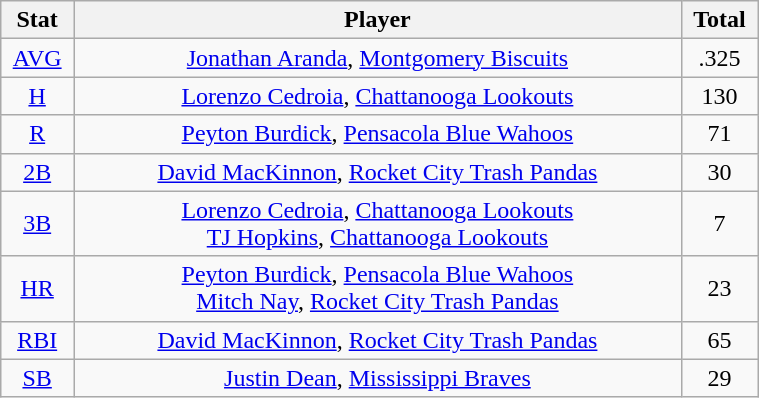<table class="wikitable" width="40%" style="text-align:center;">
<tr>
<th width="5%">Stat</th>
<th width="60%">Player</th>
<th width="5%">Total</th>
</tr>
<tr>
<td><a href='#'>AVG</a></td>
<td><a href='#'>Jonathan Aranda</a>, <a href='#'>Montgomery Biscuits</a></td>
<td>.325</td>
</tr>
<tr>
<td><a href='#'>H</a></td>
<td><a href='#'>Lorenzo Cedroia</a>, <a href='#'>Chattanooga Lookouts</a></td>
<td>130</td>
</tr>
<tr>
<td><a href='#'>R</a></td>
<td><a href='#'>Peyton Burdick</a>, <a href='#'>Pensacola Blue Wahoos</a></td>
<td>71</td>
</tr>
<tr>
<td><a href='#'>2B</a></td>
<td><a href='#'>David MacKinnon</a>, <a href='#'>Rocket City Trash Pandas</a></td>
<td>30</td>
</tr>
<tr>
<td><a href='#'>3B</a></td>
<td><a href='#'>Lorenzo Cedroia</a>, <a href='#'>Chattanooga Lookouts</a> <br> <a href='#'>TJ Hopkins</a>, <a href='#'>Chattanooga Lookouts</a></td>
<td>7</td>
</tr>
<tr>
<td><a href='#'>HR</a></td>
<td><a href='#'>Peyton Burdick</a>, <a href='#'>Pensacola Blue Wahoos</a> <br> <a href='#'>Mitch Nay</a>, <a href='#'>Rocket City Trash Pandas</a></td>
<td>23</td>
</tr>
<tr>
<td><a href='#'>RBI</a></td>
<td><a href='#'>David MacKinnon</a>, <a href='#'>Rocket City Trash Pandas</a></td>
<td>65</td>
</tr>
<tr>
<td><a href='#'>SB</a></td>
<td><a href='#'>Justin Dean</a>, <a href='#'>Mississippi Braves</a></td>
<td>29</td>
</tr>
</table>
